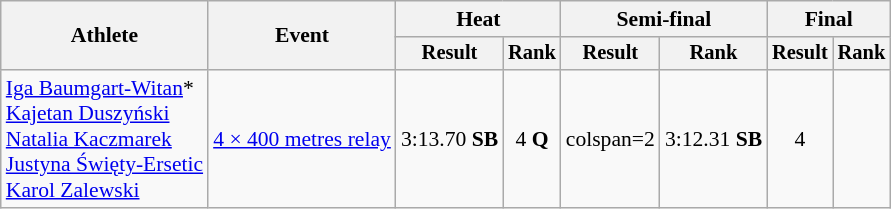<table class="wikitable" style="text-align:center; font-size:90%">
<tr>
<th rowspan="2">Athlete</th>
<th rowspan="2">Event</th>
<th colspan="2">Heat</th>
<th colspan="2">Semi-final</th>
<th colspan="2">Final</th>
</tr>
<tr style="font-size:95%">
<th>Result</th>
<th>Rank</th>
<th>Result</th>
<th>Rank</th>
<th>Result</th>
<th>Rank</th>
</tr>
<tr>
<td style="text-align:left"><a href='#'>Iga Baumgart-Witan</a>*<br><a href='#'>Kajetan Duszyński</a><br><a href='#'>Natalia Kaczmarek</a><br><a href='#'>Justyna Święty-Ersetic</a><br><a href='#'>Karol Zalewski</a></td>
<td style="text-align:left"><a href='#'>4 × 400 metres relay</a></td>
<td>3:13.70 <strong>SB</strong></td>
<td>4 <strong>Q</strong></td>
<td>colspan=2 </td>
<td>3:12.31 <strong>SB</strong></td>
<td>4</td>
</tr>
</table>
